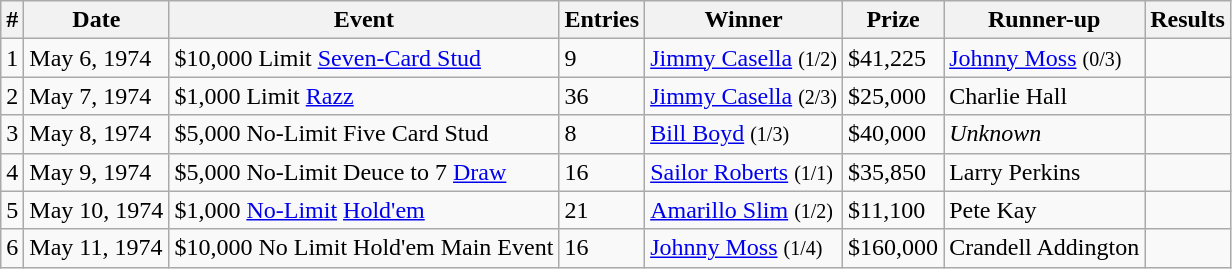<table class="wikitable sortable">
<tr>
<th>#</th>
<th>Date</th>
<th bgcolor="#FFEBAD">Event</th>
<th>Entries</th>
<th bgcolor="#FFEBAD">Winner</th>
<th bgcolor="#FFEBAD">Prize</th>
<th bgcolor="#FFEBAD">Runner-up</th>
<th>Results</th>
</tr>
<tr>
<td>1</td>
<td>May 6, 1974</td>
<td>$10,000 Limit <a href='#'>Seven-Card Stud</a></td>
<td>9</td>
<td><a href='#'>Jimmy Casella</a> <small>(1/2)</small></td>
<td>$41,225</td>
<td><a href='#'>Johnny Moss</a> <small>(0/3)</small></td>
<td></td>
</tr>
<tr>
<td>2</td>
<td>May 7, 1974</td>
<td>$1,000 Limit <a href='#'>Razz</a></td>
<td>36</td>
<td><a href='#'>Jimmy Casella</a> <small>(2/3)</small></td>
<td>$25,000</td>
<td>Charlie Hall</td>
<td></td>
</tr>
<tr>
<td>3</td>
<td>May 8, 1974</td>
<td>$5,000 No-Limit Five Card Stud</td>
<td>8</td>
<td><a href='#'>Bill Boyd</a> <small>(1/3)</small></td>
<td>$40,000</td>
<td><em>Unknown</em></td>
<td></td>
</tr>
<tr>
<td>4</td>
<td>May 9, 1974</td>
<td>$5,000 No-Limit Deuce to 7 <a href='#'>Draw</a></td>
<td>16</td>
<td><a href='#'>Sailor Roberts</a> <small>(1/1)</small></td>
<td>$35,850</td>
<td>Larry Perkins</td>
<td></td>
</tr>
<tr>
<td>5</td>
<td>May 10, 1974</td>
<td>$1,000 <a href='#'>No-Limit</a> <a href='#'>Hold'em</a></td>
<td>21</td>
<td><a href='#'>Amarillo Slim</a> <small>(1/2)</small></td>
<td>$11,100</td>
<td>Pete Kay</td>
<td></td>
</tr>
<tr>
<td>6</td>
<td>May 11, 1974</td>
<td>$10,000 No Limit Hold'em Main Event</td>
<td>16</td>
<td><a href='#'>Johnny Moss</a> <small>(1/4)</small></td>
<td>$160,000</td>
<td>Crandell Addington</td>
<td></td>
</tr>
</table>
